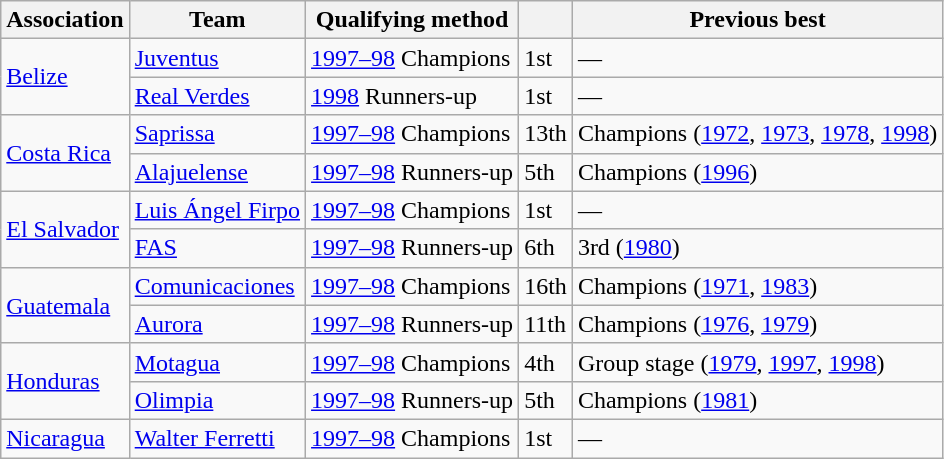<table class="wikitable">
<tr>
<th>Association</th>
<th>Team</th>
<th>Qualifying method</th>
<th></th>
<th>Previous best</th>
</tr>
<tr>
<td rowspan=2> <a href='#'>Belize</a></td>
<td><a href='#'>Juventus</a></td>
<td><a href='#'>1997–98</a> Champions</td>
<td>1st</td>
<td>—</td>
</tr>
<tr>
<td><a href='#'>Real Verdes</a></td>
<td><a href='#'>1998</a> Runners-up</td>
<td>1st</td>
<td>—</td>
</tr>
<tr>
<td rowspan=2> <a href='#'>Costa Rica</a></td>
<td><a href='#'>Saprissa</a></td>
<td><a href='#'>1997–98</a> Champions</td>
<td>13th</td>
<td>Champions (<a href='#'>1972</a>, <a href='#'>1973</a>, <a href='#'>1978</a>, <a href='#'>1998</a>)</td>
</tr>
<tr>
<td><a href='#'>Alajuelense</a></td>
<td><a href='#'>1997–98</a> Runners-up</td>
<td>5th</td>
<td>Champions (<a href='#'>1996</a>)</td>
</tr>
<tr>
<td rowspan=2> <a href='#'>El Salvador</a></td>
<td><a href='#'>Luis Ángel Firpo</a></td>
<td><a href='#'>1997–98</a> Champions</td>
<td>1st</td>
<td>—</td>
</tr>
<tr>
<td><a href='#'>FAS</a></td>
<td><a href='#'>1997–98</a> Runners-up</td>
<td>6th</td>
<td>3rd (<a href='#'>1980</a>)</td>
</tr>
<tr>
<td rowspan=2> <a href='#'>Guatemala</a></td>
<td><a href='#'>Comunicaciones</a></td>
<td><a href='#'>1997–98</a> Champions</td>
<td>16th</td>
<td>Champions (<a href='#'>1971</a>, <a href='#'>1983</a>)</td>
</tr>
<tr>
<td><a href='#'>Aurora</a></td>
<td><a href='#'>1997–98</a> Runners-up</td>
<td>11th</td>
<td>Champions (<a href='#'>1976</a>, <a href='#'>1979</a>)</td>
</tr>
<tr>
<td rowspan=2> <a href='#'>Honduras</a></td>
<td><a href='#'>Motagua</a></td>
<td><a href='#'>1997–98</a> Champions</td>
<td>4th</td>
<td>Group stage (<a href='#'>1979</a>, <a href='#'>1997</a>, <a href='#'>1998</a>)</td>
</tr>
<tr>
<td><a href='#'>Olimpia</a></td>
<td><a href='#'>1997–98</a> Runners-up</td>
<td>5th</td>
<td>Champions (<a href='#'>1981</a>)</td>
</tr>
<tr>
<td> <a href='#'>Nicaragua</a></td>
<td><a href='#'>Walter Ferretti</a></td>
<td><a href='#'>1997–98</a> Champions</td>
<td>1st</td>
<td>—</td>
</tr>
</table>
